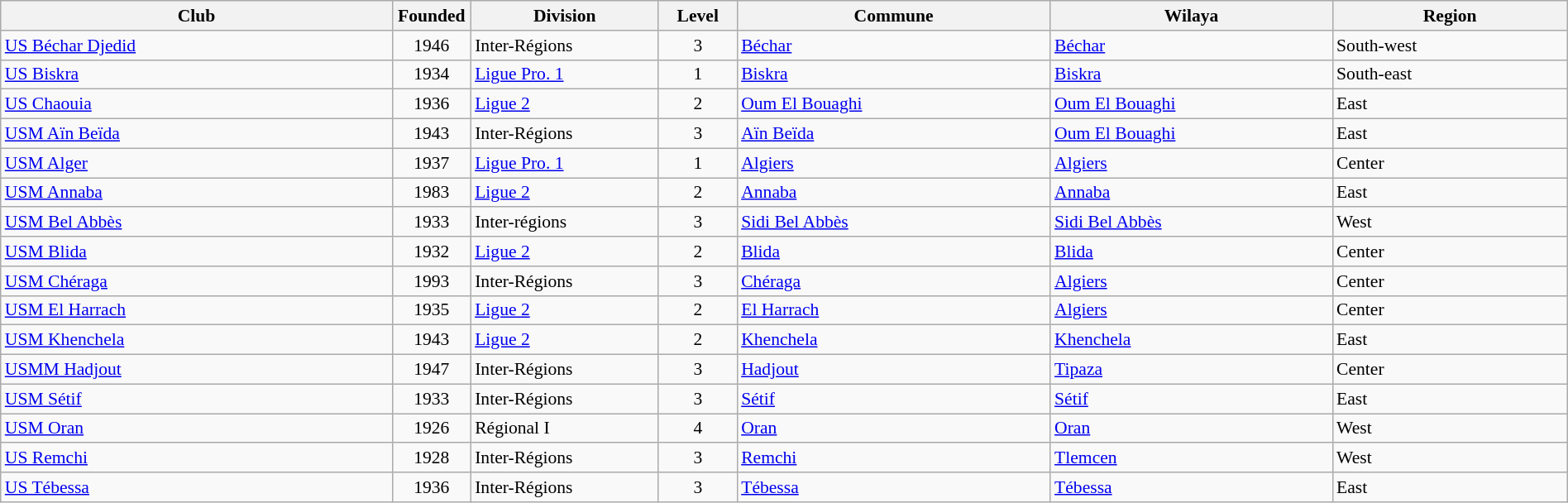<table class="wikitable sortable" width=100% style="font-size:90%">
<tr>
<th width=25%>Club</th>
<th width=5%>Founded</th>
<th width=12%>Division</th>
<th width=5%>Level</th>
<th width=20%>Commune</th>
<th width=18%>Wilaya</th>
<th width=18%>Region</th>
</tr>
<tr>
<td><a href='#'>US Béchar Djedid</a></td>
<td align=center>1946</td>
<td>Inter-Régions</td>
<td align=center>3</td>
<td><a href='#'>Béchar</a></td>
<td><a href='#'>Béchar</a></td>
<td>South-west</td>
</tr>
<tr>
<td><a href='#'>US Biskra</a></td>
<td align=center>1934</td>
<td><a href='#'>Ligue Pro. 1</a></td>
<td align=center>1</td>
<td><a href='#'>Biskra</a></td>
<td><a href='#'>Biskra</a></td>
<td>South-east</td>
</tr>
<tr>
<td><a href='#'>US Chaouia</a></td>
<td align=center>1936</td>
<td><a href='#'>Ligue 2</a></td>
<td align=center>2</td>
<td><a href='#'>Oum El Bouaghi</a></td>
<td><a href='#'>Oum El Bouaghi</a></td>
<td>East</td>
</tr>
<tr>
<td><a href='#'>USM Aïn Beïda</a></td>
<td align=center>1943</td>
<td>Inter-Régions</td>
<td align=center>3</td>
<td><a href='#'>Aïn Beïda</a></td>
<td><a href='#'>Oum El Bouaghi</a></td>
<td>East</td>
</tr>
<tr>
<td><a href='#'>USM Alger</a></td>
<td align=center>1937</td>
<td><a href='#'>Ligue Pro. 1</a></td>
<td align=center>1</td>
<td><a href='#'>Algiers</a></td>
<td><a href='#'>Algiers</a></td>
<td>Center</td>
</tr>
<tr>
<td><a href='#'>USM Annaba</a></td>
<td align=center>1983</td>
<td><a href='#'>Ligue 2</a></td>
<td align=center>2</td>
<td><a href='#'>Annaba</a></td>
<td><a href='#'>Annaba</a></td>
<td>East</td>
</tr>
<tr>
<td><a href='#'>USM Bel Abbès</a></td>
<td align=center>1933</td>
<td>Inter-régions</td>
<td align=center>3</td>
<td><a href='#'>Sidi Bel Abbès</a></td>
<td><a href='#'>Sidi Bel Abbès</a></td>
<td>West</td>
</tr>
<tr>
<td><a href='#'>USM Blida</a></td>
<td align=center>1932</td>
<td><a href='#'>Ligue 2</a></td>
<td align=center>2</td>
<td><a href='#'>Blida</a></td>
<td><a href='#'>Blida</a></td>
<td>Center</td>
</tr>
<tr>
<td><a href='#'>USM Chéraga</a></td>
<td align=center>1993</td>
<td>Inter-Régions</td>
<td align=center>3</td>
<td><a href='#'>Chéraga</a></td>
<td><a href='#'>Algiers</a></td>
<td>Center</td>
</tr>
<tr>
<td><a href='#'>USM El Harrach</a></td>
<td align=center>1935</td>
<td><a href='#'>Ligue 2</a></td>
<td align=center>2</td>
<td><a href='#'>El Harrach</a></td>
<td><a href='#'>Algiers</a></td>
<td>Center</td>
</tr>
<tr>
<td><a href='#'>USM Khenchela</a></td>
<td align=center>1943</td>
<td><a href='#'>Ligue 2</a></td>
<td align=center>2</td>
<td><a href='#'>Khenchela</a></td>
<td><a href='#'>Khenchela</a></td>
<td>East</td>
</tr>
<tr>
<td><a href='#'>USMM Hadjout</a></td>
<td align=center>1947</td>
<td>Inter-Régions</td>
<td align=center>3</td>
<td><a href='#'>Hadjout</a></td>
<td><a href='#'>Tipaza</a></td>
<td>Center</td>
</tr>
<tr>
<td><a href='#'>USM Sétif</a></td>
<td align=center>1933</td>
<td>Inter-Régions</td>
<td align=center>3</td>
<td><a href='#'>Sétif</a></td>
<td><a href='#'>Sétif</a></td>
<td>East</td>
</tr>
<tr>
<td><a href='#'>USM Oran</a></td>
<td align=center>1926</td>
<td>Régional I</td>
<td align=center>4</td>
<td><a href='#'>Oran</a></td>
<td><a href='#'>Oran</a></td>
<td>West</td>
</tr>
<tr>
<td><a href='#'>US Remchi</a></td>
<td align=center>1928</td>
<td>Inter-Régions</td>
<td align=center>3</td>
<td><a href='#'>Remchi</a></td>
<td><a href='#'>Tlemcen</a></td>
<td>West</td>
</tr>
<tr>
<td><a href='#'>US Tébessa</a></td>
<td align=center>1936</td>
<td>Inter-Régions</td>
<td align=center>3</td>
<td><a href='#'>Tébessa</a></td>
<td><a href='#'>Tébessa</a></td>
<td>East</td>
</tr>
</table>
